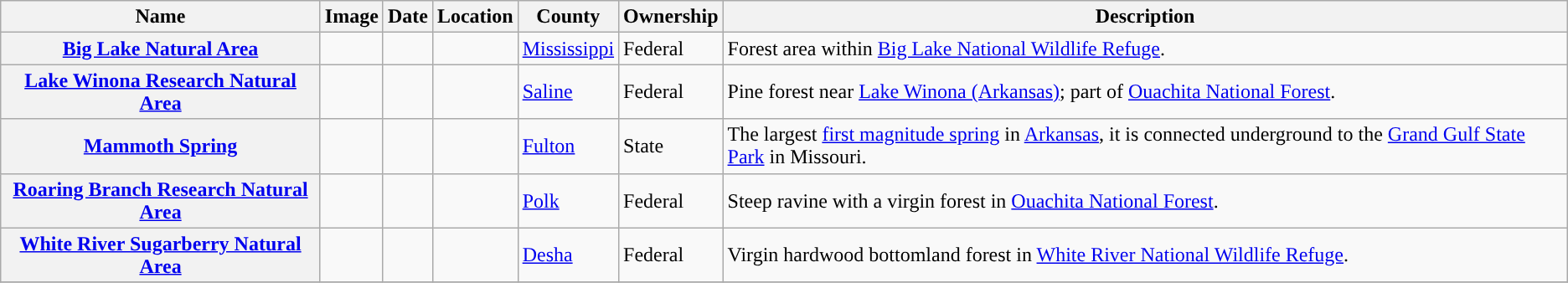<table class="wikitable sortable" align="center">
<tr>
<th style="background-color:">Name</th>
<th style="background-color:">Image</th>
<th style="background-color:">Date</th>
<th style="background-color:">Location</th>
<th style="background-color:">County</th>
<th style="background-color:">Ownership</th>
<th style="background-color:">Description</th>
</tr>
<tr>
<th><a href='#'>Big Lake Natural Area</a></th>
<td></td>
<td></td>
<td><small></small></td>
<td><a href='#'>Mississippi</a></td>
<td>Federal</td>
<td>Forest area within <a href='#'>Big Lake National Wildlife Refuge</a>.</td>
</tr>
<tr>
<th><a href='#'>Lake Winona Research Natural Area</a></th>
<td></td>
<td></td>
<td><small></small></td>
<td><a href='#'>Saline</a></td>
<td>Federal</td>
<td>Pine forest near <a href='#'>Lake Winona (Arkansas)</a>; part of <a href='#'>Ouachita National Forest</a>.</td>
</tr>
<tr>
<th><a href='#'>Mammoth Spring</a></th>
<td></td>
<td></td>
<td><small></small></td>
<td><a href='#'>Fulton</a></td>
<td>State</td>
<td>The largest <a href='#'>first magnitude spring</a> in <a href='#'>Arkansas</a>, it is connected underground to the <a href='#'>Grand Gulf State Park</a> in Missouri.</td>
</tr>
<tr>
<th><a href='#'>Roaring Branch Research Natural Area</a></th>
<td></td>
<td></td>
<td><small></small></td>
<td><a href='#'>Polk</a></td>
<td>Federal</td>
<td>Steep ravine with a virgin forest in <a href='#'>Ouachita National Forest</a>.</td>
</tr>
<tr>
<th><a href='#'>White River Sugarberry Natural Area</a></th>
<td></td>
<td></td>
<td><small></small></td>
<td><a href='#'>Desha</a></td>
<td>Federal</td>
<td>Virgin hardwood bottomland forest in <a href='#'>White River National Wildlife Refuge</a>.</td>
</tr>
<tr>
</tr>
</table>
